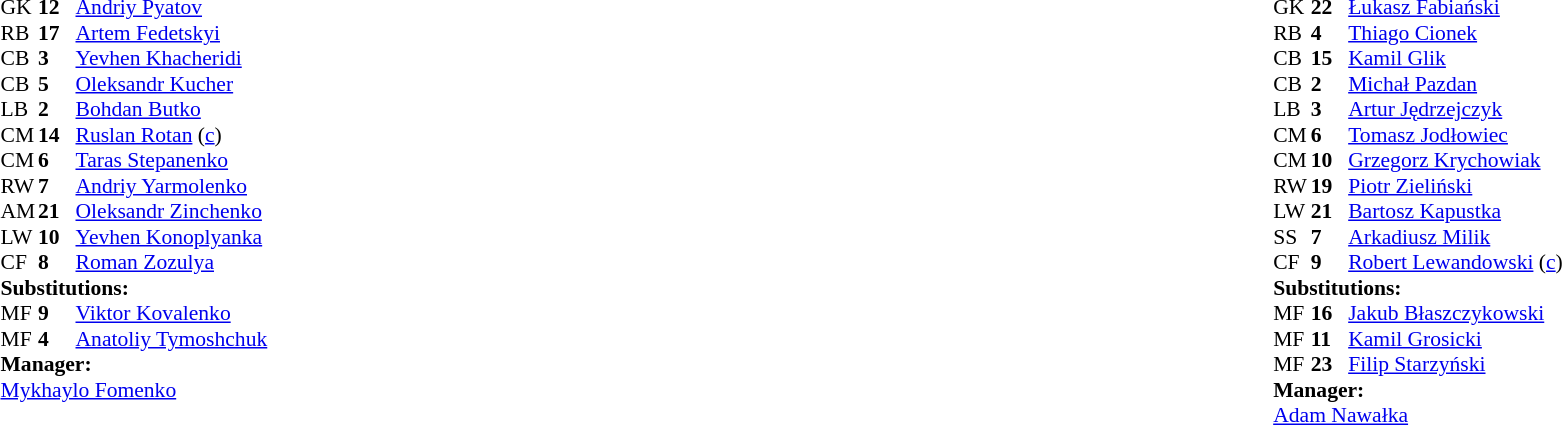<table style="width:100%;">
<tr>
<td style="vertical-align:top; width:40%;"><br><table style="font-size:90%" cellspacing="0" cellpadding="0">
<tr>
<th width="25"></th>
<th width="25"></th>
</tr>
<tr>
<td>GK</td>
<td><strong>12</strong></td>
<td><a href='#'>Andriy Pyatov</a></td>
</tr>
<tr>
<td>RB</td>
<td><strong>17</strong></td>
<td><a href='#'>Artem Fedetskyi</a></td>
</tr>
<tr>
<td>CB</td>
<td><strong>3</strong></td>
<td><a href='#'>Yevhen Khacheridi</a></td>
</tr>
<tr>
<td>CB</td>
<td><strong>5</strong></td>
<td><a href='#'>Oleksandr Kucher</a></td>
<td></td>
</tr>
<tr>
<td>LB</td>
<td><strong>2</strong></td>
<td><a href='#'>Bohdan Butko</a></td>
</tr>
<tr>
<td>CM</td>
<td><strong>14</strong></td>
<td><a href='#'>Ruslan Rotan</a> (<a href='#'>c</a>)</td>
<td></td>
</tr>
<tr>
<td>CM</td>
<td><strong>6</strong></td>
<td><a href='#'>Taras Stepanenko</a></td>
</tr>
<tr>
<td>RW</td>
<td><strong>7</strong></td>
<td><a href='#'>Andriy Yarmolenko</a></td>
</tr>
<tr>
<td>AM</td>
<td><strong>21</strong></td>
<td><a href='#'>Oleksandr Zinchenko</a></td>
<td></td>
<td></td>
</tr>
<tr>
<td>LW</td>
<td><strong>10</strong></td>
<td><a href='#'>Yevhen Konoplyanka</a></td>
</tr>
<tr>
<td>CF</td>
<td><strong>8</strong></td>
<td><a href='#'>Roman Zozulya</a></td>
<td></td>
<td></td>
</tr>
<tr>
<td colspan=3><strong>Substitutions:</strong></td>
</tr>
<tr>
<td>MF</td>
<td><strong>9</strong></td>
<td><a href='#'>Viktor Kovalenko</a></td>
<td></td>
<td></td>
</tr>
<tr>
<td>MF</td>
<td><strong>4</strong></td>
<td><a href='#'>Anatoliy Tymoshchuk</a></td>
<td></td>
<td></td>
</tr>
<tr>
<td colspan=3><strong>Manager:</strong></td>
</tr>
<tr>
<td colspan=3><a href='#'>Mykhaylo Fomenko</a></td>
</tr>
</table>
</td>
<td valign="top"></td>
<td style="vertical-align:top; width:50%;"><br><table style="font-size:90%; margin:auto;" cellspacing="0" cellpadding="0">
<tr>
<th width=25></th>
<th width=25></th>
</tr>
<tr>
<td>GK</td>
<td><strong>22</strong></td>
<td><a href='#'>Łukasz Fabiański</a></td>
</tr>
<tr>
<td>RB</td>
<td><strong>4</strong></td>
<td><a href='#'>Thiago Cionek</a></td>
</tr>
<tr>
<td>CB</td>
<td><strong>15</strong></td>
<td><a href='#'>Kamil Glik</a></td>
</tr>
<tr>
<td>CB</td>
<td><strong>2</strong></td>
<td><a href='#'>Michał Pazdan</a></td>
</tr>
<tr>
<td>LB</td>
<td><strong>3</strong></td>
<td><a href='#'>Artur Jędrzejczyk</a></td>
</tr>
<tr>
<td>CM</td>
<td><strong>6</strong></td>
<td><a href='#'>Tomasz Jodłowiec</a></td>
</tr>
<tr>
<td>CM</td>
<td><strong>10</strong></td>
<td><a href='#'>Grzegorz Krychowiak</a></td>
</tr>
<tr>
<td>RW</td>
<td><strong>19</strong></td>
<td><a href='#'>Piotr Zieliński</a></td>
<td></td>
<td></td>
</tr>
<tr>
<td>LW</td>
<td><strong>21</strong></td>
<td><a href='#'>Bartosz Kapustka</a></td>
<td></td>
<td></td>
</tr>
<tr>
<td>SS</td>
<td><strong>7</strong></td>
<td><a href='#'>Arkadiusz Milik</a></td>
<td></td>
<td></td>
</tr>
<tr>
<td>CF</td>
<td><strong>9</strong></td>
<td><a href='#'>Robert Lewandowski</a> (<a href='#'>c</a>)</td>
</tr>
<tr>
<td colspan=3><strong>Substitutions:</strong></td>
</tr>
<tr>
<td>MF</td>
<td><strong>16</strong></td>
<td><a href='#'>Jakub Błaszczykowski</a></td>
<td></td>
<td></td>
</tr>
<tr>
<td>MF</td>
<td><strong>11</strong></td>
<td><a href='#'>Kamil Grosicki</a></td>
<td></td>
<td></td>
</tr>
<tr>
<td>MF</td>
<td><strong>23</strong></td>
<td><a href='#'>Filip Starzyński</a></td>
<td></td>
<td></td>
</tr>
<tr>
<td colspan=3><strong>Manager:</strong></td>
</tr>
<tr>
<td colspan=3><a href='#'>Adam Nawałka</a></td>
</tr>
</table>
</td>
</tr>
</table>
